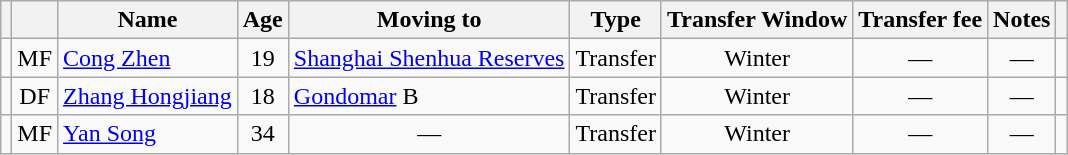<table class="wikitable" style="text-align: center ">
<tr>
<th></th>
<th></th>
<th>Name</th>
<th>Age</th>
<th>Moving to</th>
<th>Type</th>
<th>Transfer Window</th>
<th>Transfer fee</th>
<th>Notes</th>
<th></th>
</tr>
<tr>
<td></td>
<td>MF</td>
<td align="left"> <a href='#'>Cong Zhen</a></td>
<td>19</td>
<td align="left"> <a href='#'>Shanghai Shenhua Reserves</a></td>
<td>Transfer</td>
<td>Winter</td>
<td>—</td>
<td>—</td>
<td></td>
</tr>
<tr>
<td align="center"></td>
<td align="center">DF</td>
<td align="left"> <a href='#'>Zhang Hongjiang</a></td>
<td align="center">18</td>
<td align="left"> <a href='#'>Gondomar</a> B</td>
<td>Transfer</td>
<td>Winter</td>
<td>—</td>
<td>—</td>
<td></td>
</tr>
<tr>
<td align="center"></td>
<td align="center">MF</td>
<td align="left"> <a href='#'>Yan Song</a></td>
<td align="center">34</td>
<td>—</td>
<td>Transfer</td>
<td>Winter</td>
<td>—</td>
<td>—</td>
<td></td>
</tr>
</table>
